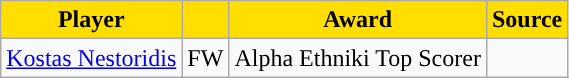<table class="wikitable">
<tr>
<th style="background:#FFDE00">Player</th>
<th style="background:#FFDE00"></th>
<th style="background:#FFDE00">Award</th>
<th style="background:#FFDE00">Source</th>
</tr>
<tr>
<td> <a href='#'>Kostas Nestoridis</a></td>
<td align="center">FW</td>
<td align="center">Alpha Ethniki Top Scorer</td>
<td align="center"></td>
</tr>
</table>
